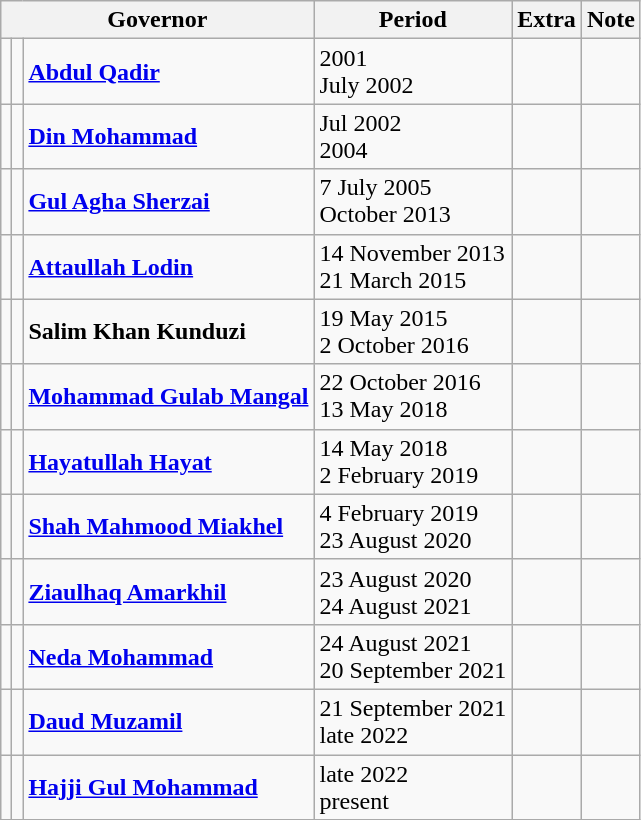<table class="wikitable">
<tr>
<th colspan="3">Governor</th>
<th>Period</th>
<th>Extra</th>
<th>Note</th>
</tr>
<tr>
<td></td>
<td></td>
<td><strong><a href='#'>Abdul Qadir</a></strong></td>
<td>2001<br>July 2002</td>
<td></td>
<td></td>
</tr>
<tr>
<td></td>
<td></td>
<td><strong><a href='#'>Din Mohammad</a></strong></td>
<td>Jul 2002<br>2004</td>
<td></td>
<td></td>
</tr>
<tr>
<td></td>
<td></td>
<td><strong><a href='#'>Gul Agha Sherzai</a></strong></td>
<td>7 July 2005<br>October 2013</td>
<td></td>
<td></td>
</tr>
<tr>
<td></td>
<td></td>
<td><strong><a href='#'>Attaullah Lodin</a></strong></td>
<td>14 November 2013 <br>21 March 2015</td>
<td></td>
<td></td>
</tr>
<tr>
<td></td>
<td></td>
<td><strong>Salim Khan Kunduzi</strong></td>
<td>19 May 2015<br>2 October 2016</td>
<td></td>
<td></td>
</tr>
<tr>
<td></td>
<td></td>
<td><strong><a href='#'>Mohammad Gulab Mangal</a></strong></td>
<td>22 October 2016<br>13 May 2018 <br></td>
<td></td>
<td></td>
</tr>
<tr>
<td></td>
<td></td>
<td><strong><a href='#'>Hayatullah Hayat</a></strong></td>
<td>14 May 2018<br>2 February 2019</td>
<td></td>
<td></td>
</tr>
<tr>
<td></td>
<td></td>
<td><strong><a href='#'>Shah Mahmood Miakhel</a></strong></td>
<td>4 February 2019<br>23 August 2020</td>
<td></td>
<td></td>
</tr>
<tr>
<td></td>
<td></td>
<td><strong><a href='#'>Ziaulhaq Amarkhil</a></strong></td>
<td>23 August 2020<br>24 August 2021</td>
<td></td>
<td></td>
</tr>
<tr>
<td></td>
<td></td>
<td><strong><a href='#'>Neda Mohammad</a></strong></td>
<td>24 August 2021 <br> 20 September 2021</td>
<td></td>
<td></td>
</tr>
<tr>
<td></td>
<td></td>
<td><strong><a href='#'>Daud Muzamil</a></strong></td>
<td>21 September 2021 <br> late 2022</td>
<td></td>
<td></td>
</tr>
<tr>
<td></td>
<td></td>
<td><strong><a href='#'>Hajji Gul Mohammad</a></strong></td>
<td>late 2022 <br> present</td>
<td></td>
<td></td>
</tr>
</table>
